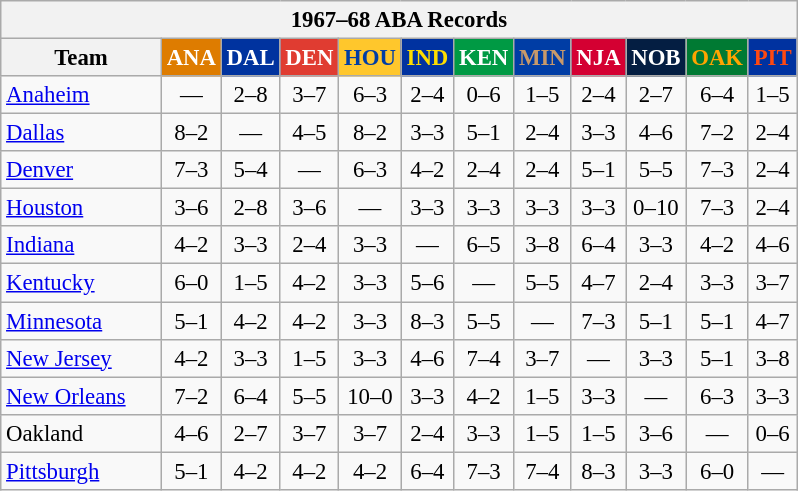<table class="wikitable" style="font-size:95%; text-align:center;">
<tr>
<th colspan=12>1967–68 ABA Records</th>
</tr>
<tr>
<th width=100>Team</th>
<th style="background:#DE7C00;color:#FFFFFF;width=35">ANA</th>
<th style="background:#00339F;color:#FFFFFF;width=35">DAL</th>
<th style="background:#E03C31;color:#FFFFFF;width=35">DEN</th>
<th style="background:#FFC72C;color:#003DA5;width=35">HOU</th>
<th style="background:#0032A0;color:#FEDD00;width=35">IND</th>
<th style="background:#009A44;color:#FFFFFF;width=35">KEN</th>
<th style="background:#003DA5;color:#C89A6A;width=35">MIN</th>
<th style="background:#D40032;color:#FFFFFF;width=35">NJA</th>
<th style="background:#041E42;color:#FFFFFF;width=35">NOB</th>
<th style="background:#007A33;color:#FFA400;width=35">OAK</th>
<th style="background:#0032A0;color:#FF4911;width=35">PIT</th>
</tr>
<tr>
<td style="text-align:left;"><a href='#'>Anaheim</a></td>
<td>—</td>
<td>2–8</td>
<td>3–7</td>
<td>6–3</td>
<td>2–4</td>
<td>0–6</td>
<td>1–5</td>
<td>2–4</td>
<td>2–7</td>
<td>6–4</td>
<td>1–5</td>
</tr>
<tr>
<td style="text-align:left;"><a href='#'>Dallas</a></td>
<td>8–2</td>
<td>—</td>
<td>4–5</td>
<td>8–2</td>
<td>3–3</td>
<td>5–1</td>
<td>2–4</td>
<td>3–3</td>
<td>4–6</td>
<td>7–2</td>
<td>2–4</td>
</tr>
<tr>
<td style="text-align:left;"><a href='#'>Denver</a></td>
<td>7–3</td>
<td>5–4</td>
<td>—</td>
<td>6–3</td>
<td>4–2</td>
<td>2–4</td>
<td>2–4</td>
<td>5–1</td>
<td>5–5</td>
<td>7–3</td>
<td>2–4</td>
</tr>
<tr>
<td style="text-align:left;"><a href='#'>Houston</a></td>
<td>3–6</td>
<td>2–8</td>
<td>3–6</td>
<td>—</td>
<td>3–3</td>
<td>3–3</td>
<td>3–3</td>
<td>3–3</td>
<td>0–10</td>
<td>7–3</td>
<td>2–4</td>
</tr>
<tr>
<td style="text-align:left;"><a href='#'>Indiana</a></td>
<td>4–2</td>
<td>3–3</td>
<td>2–4</td>
<td>3–3</td>
<td>—</td>
<td>6–5</td>
<td>3–8</td>
<td>6–4</td>
<td>3–3</td>
<td>4–2</td>
<td>4–6</td>
</tr>
<tr>
<td style="text-align:left;"><a href='#'>Kentucky</a></td>
<td>6–0</td>
<td>1–5</td>
<td>4–2</td>
<td>3–3</td>
<td>5–6</td>
<td>—</td>
<td>5–5</td>
<td>4–7</td>
<td>2–4</td>
<td>3–3</td>
<td>3–7</td>
</tr>
<tr>
<td style="text-align:left;"><a href='#'>Minnesota</a></td>
<td>5–1</td>
<td>4–2</td>
<td>4–2</td>
<td>3–3</td>
<td>8–3</td>
<td>5–5</td>
<td>—</td>
<td>7–3</td>
<td>5–1</td>
<td>5–1</td>
<td>4–7</td>
</tr>
<tr>
<td style="text-align:left;"><a href='#'>New Jersey</a></td>
<td>4–2</td>
<td>3–3</td>
<td>1–5</td>
<td>3–3</td>
<td>4–6</td>
<td>7–4</td>
<td>3–7</td>
<td>—</td>
<td>3–3</td>
<td>5–1</td>
<td>3–8</td>
</tr>
<tr>
<td style="text-align:left;"><a href='#'>New Orleans</a></td>
<td>7–2</td>
<td>6–4</td>
<td>5–5</td>
<td>10–0</td>
<td>3–3</td>
<td>4–2</td>
<td>1–5</td>
<td>3–3</td>
<td>—</td>
<td>6–3</td>
<td>3–3</td>
</tr>
<tr>
<td style="text-align:left;">Oakland</td>
<td>4–6</td>
<td>2–7</td>
<td>3–7</td>
<td>3–7</td>
<td>2–4</td>
<td>3–3</td>
<td>1–5</td>
<td>1–5</td>
<td>3–6</td>
<td>—</td>
<td>0–6</td>
</tr>
<tr>
<td style="text-align:left;"><a href='#'>Pittsburgh</a></td>
<td>5–1</td>
<td>4–2</td>
<td>4–2</td>
<td>4–2</td>
<td>6–4</td>
<td>7–3</td>
<td>7–4</td>
<td>8–3</td>
<td>3–3</td>
<td>6–0</td>
<td>—</td>
</tr>
</table>
